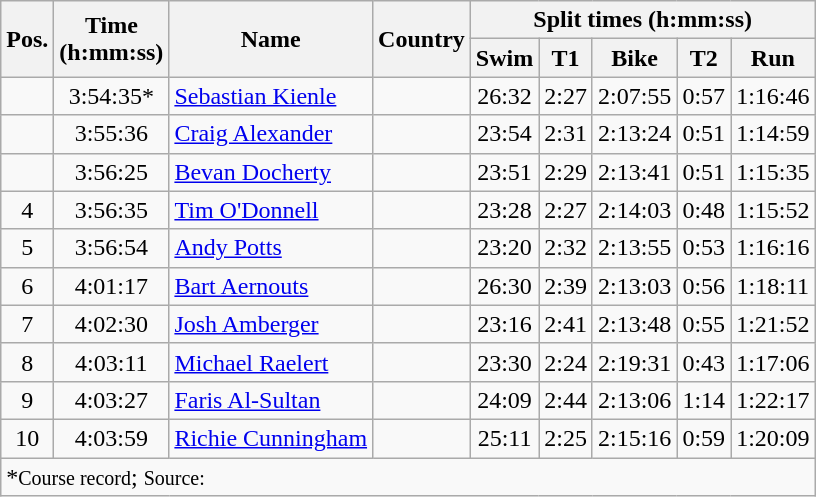<table class="wikitable" style="text-align:center">
<tr>
<th rowspan="2">Pos.</th>
<th rowspan="2">Time<br>(h:mm:ss)</th>
<th rowspan="2">Name</th>
<th rowspan="2">Country</th>
<th colspan="5">Split times (h:mm:ss)</th>
</tr>
<tr>
<th>Swim</th>
<th>T1</th>
<th>Bike</th>
<th>T2</th>
<th>Run</th>
</tr>
<tr>
<td></td>
<td>3:54:35*</td>
<td align='left'><a href='#'>Sebastian Kienle</a></td>
<td align='left'></td>
<td>26:32</td>
<td>2:27</td>
<td>2:07:55</td>
<td>0:57</td>
<td>1:16:46</td>
</tr>
<tr>
<td></td>
<td>3:55:36</td>
<td align='left'><a href='#'>Craig Alexander</a></td>
<td align='left'></td>
<td>23:54</td>
<td>2:31</td>
<td>2:13:24</td>
<td>0:51</td>
<td>1:14:59</td>
</tr>
<tr>
<td></td>
<td>3:56:25</td>
<td align='left'><a href='#'>Bevan Docherty</a></td>
<td align='left'></td>
<td>23:51</td>
<td>2:29</td>
<td>2:13:41</td>
<td>0:51</td>
<td>1:15:35</td>
</tr>
<tr>
<td>4</td>
<td>3:56:35</td>
<td align='left'><a href='#'>Tim O'Donnell</a></td>
<td align='left'></td>
<td>23:28</td>
<td>2:27</td>
<td>2:14:03</td>
<td>0:48</td>
<td>1:15:52</td>
</tr>
<tr>
<td>5</td>
<td>3:56:54</td>
<td align='left'><a href='#'>Andy Potts</a></td>
<td align='left'></td>
<td>23:20</td>
<td>2:32</td>
<td>2:13:55</td>
<td>0:53</td>
<td>1:16:16</td>
</tr>
<tr>
<td>6</td>
<td>4:01:17</td>
<td align='left'><a href='#'>Bart Aernouts</a></td>
<td align='left'></td>
<td>26:30</td>
<td>2:39</td>
<td>2:13:03</td>
<td>0:56</td>
<td>1:18:11</td>
</tr>
<tr>
<td>7</td>
<td>4:02:30</td>
<td align='left'><a href='#'>Josh Amberger</a></td>
<td align='left'></td>
<td>23:16</td>
<td>2:41</td>
<td>2:13:48</td>
<td>0:55</td>
<td>1:21:52</td>
</tr>
<tr>
<td>8</td>
<td>4:03:11</td>
<td align='left'><a href='#'>Michael Raelert</a></td>
<td align='left'></td>
<td>23:30</td>
<td>2:24</td>
<td>2:19:31</td>
<td>0:43</td>
<td>1:17:06</td>
</tr>
<tr>
<td>9</td>
<td>4:03:27</td>
<td align='left'><a href='#'>Faris Al-Sultan</a></td>
<td align='left'></td>
<td>24:09</td>
<td>2:44</td>
<td>2:13:06</td>
<td>1:14</td>
<td>1:22:17</td>
</tr>
<tr>
<td>10</td>
<td>4:03:59</td>
<td align='left'><a href='#'>Richie Cunningham</a></td>
<td align='left'></td>
<td>25:11</td>
<td>2:25</td>
<td>2:15:16</td>
<td>0:59</td>
<td>1:20:09</td>
</tr>
<tr>
<td colspan="9" align="left">*<small>Course record</small>; <small>Source:</small></td>
</tr>
</table>
